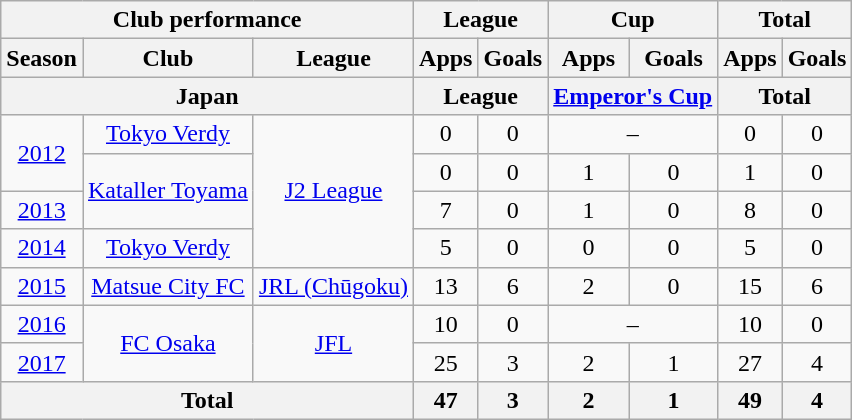<table class="wikitable" style="text-align:center;">
<tr>
<th colspan=3>Club performance</th>
<th colspan=2>League</th>
<th colspan=2>Cup</th>
<th colspan=2>Total</th>
</tr>
<tr>
<th>Season</th>
<th>Club</th>
<th>League</th>
<th>Apps</th>
<th>Goals</th>
<th>Apps</th>
<th>Goals</th>
<th>Apps</th>
<th>Goals</th>
</tr>
<tr>
<th colspan=3>Japan</th>
<th colspan=2>League</th>
<th colspan=2><a href='#'>Emperor's Cup</a></th>
<th colspan=6>Total</th>
</tr>
<tr>
<td rowspan="2"><a href='#'>2012</a></td>
<td><a href='#'>Tokyo Verdy</a></td>
<td rowspan="4"><a href='#'>J2 League</a></td>
<td>0</td>
<td>0</td>
<td colspan="2">–</td>
<td>0</td>
<td>0</td>
</tr>
<tr>
<td rowspan="2"><a href='#'>Kataller Toyama</a></td>
<td>0</td>
<td>0</td>
<td>1</td>
<td>0</td>
<td>1</td>
<td>0</td>
</tr>
<tr>
<td><a href='#'>2013</a></td>
<td>7</td>
<td>0</td>
<td>1</td>
<td>0</td>
<td>8</td>
<td>0</td>
</tr>
<tr>
<td><a href='#'>2014</a></td>
<td rowspan="1"><a href='#'>Tokyo Verdy</a></td>
<td>5</td>
<td>0</td>
<td>0</td>
<td>0</td>
<td>5</td>
<td>0</td>
</tr>
<tr>
<td><a href='#'>2015</a></td>
<td><a href='#'>Matsue City FC</a></td>
<td><a href='#'>JRL (Chūgoku)</a></td>
<td>13</td>
<td>6</td>
<td>2</td>
<td>0</td>
<td>15</td>
<td>6</td>
</tr>
<tr>
<td><a href='#'>2016</a></td>
<td rowspan="2"><a href='#'>FC Osaka</a></td>
<td rowspan="2"><a href='#'>JFL</a></td>
<td>10</td>
<td>0</td>
<td colspan="2">–</td>
<td>10</td>
<td>0</td>
</tr>
<tr>
<td><a href='#'>2017</a></td>
<td>25</td>
<td>3</td>
<td>2</td>
<td>1</td>
<td>27</td>
<td>4</td>
</tr>
<tr>
<th colspan=3>Total</th>
<th>47</th>
<th>3</th>
<th>2</th>
<th>1</th>
<th>49</th>
<th>4</th>
</tr>
</table>
